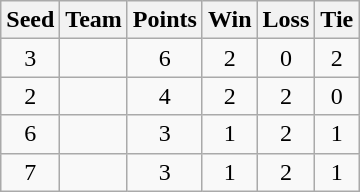<table class=wikitable style=text-align:center>
<tr>
<th>Seed</th>
<th>Team</th>
<th>Points</th>
<th>Win</th>
<th>Loss</th>
<th>Tie</th>
</tr>
<tr>
<td>3</td>
<td align=left></td>
<td>6</td>
<td>2</td>
<td>0</td>
<td>2</td>
</tr>
<tr>
<td>2</td>
<td align=left></td>
<td>4</td>
<td>2</td>
<td>2</td>
<td>0</td>
</tr>
<tr>
<td>6</td>
<td align=left></td>
<td>3</td>
<td>1</td>
<td>2</td>
<td>1</td>
</tr>
<tr>
<td>7</td>
<td align=left></td>
<td>3</td>
<td>1</td>
<td>2</td>
<td>1</td>
</tr>
</table>
